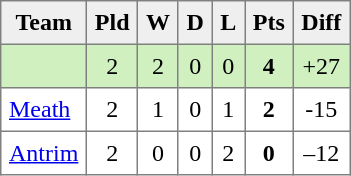<table style=border-collapse:collapse border=1 cellspacing=0 cellpadding=5>
<tr align=center bgcolor=#efefef>
<th>Team</th>
<th>Pld</th>
<th>W</th>
<th>D</th>
<th>L</th>
<th>Pts</th>
<th>Diff</th>
</tr>
<tr align=center style="background:#D0F0C0;">
<td style="text-align:left;"> </td>
<td>2</td>
<td>2</td>
<td>0</td>
<td>0</td>
<td><strong>4</strong></td>
<td>+27</td>
</tr>
<tr align=center style="background:#FFFFFF;">
<td style="text-align:left;"> <a href='#'>Meath</a></td>
<td>2</td>
<td>1</td>
<td>0</td>
<td>1</td>
<td><strong>2</strong></td>
<td>-15</td>
</tr>
<tr align=center style="background:#FFFFFF;">
<td style="text-align:left;"> <a href='#'>Antrim</a></td>
<td>2</td>
<td>0</td>
<td>0</td>
<td>2</td>
<td><strong>0</strong></td>
<td>–12</td>
</tr>
</table>
